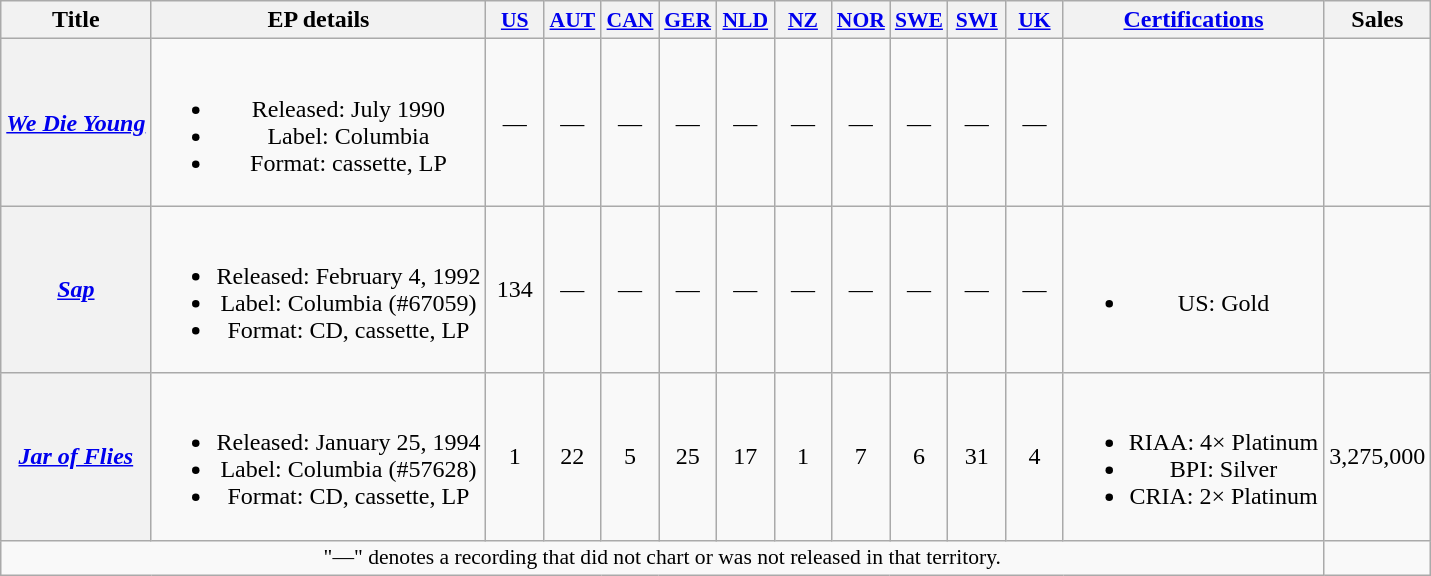<table class="wikitable plainrowheaders" style="text-align:center;" border="1">
<tr>
<th>Title</th>
<th>EP details</th>
<th scope="col" style="width:2.2em;font-size:90%;"><a href='#'>US</a><br></th>
<th scope="col" style="width:2.2em;font-size:90%;"><a href='#'>AUT</a><br></th>
<th scope="col" style="width:2.2em;font-size:90%;"><a href='#'>CAN</a><br></th>
<th scope="col" style="width:2.2em;font-size:90%;"><a href='#'>GER</a><br></th>
<th scope="col" style="width:2.2em;font-size:90%;"><a href='#'>NLD</a><br></th>
<th scope="col" style="width:2.2em;font-size:90%;"><a href='#'>NZ</a><br></th>
<th scope="col" style="width:2.2em;font-size:90%;"><a href='#'>NOR</a><br></th>
<th scope="col" style="width:2.2em;font-size:90%;"><a href='#'>SWE</a><br></th>
<th scope="col" style="width:2.2em;font-size:90%;"><a href='#'>SWI</a><br></th>
<th scope="col" style="width:2.2em;font-size:90%;"><a href='#'>UK</a><br></th>
<th><a href='#'>Certifications</a></th>
<th>Sales</th>
</tr>
<tr>
<th scope="row"><em><a href='#'>We Die Young</a></em></th>
<td><br><ul><li>Released: July 1990</li><li>Label: Columbia</li><li>Format: cassette, LP</li></ul></td>
<td>—</td>
<td>—</td>
<td>—</td>
<td>—</td>
<td>—</td>
<td>—</td>
<td>—</td>
<td>—</td>
<td>—</td>
<td>—</td>
<td></td>
<td></td>
</tr>
<tr>
<th scope="row"><em><a href='#'>Sap</a></em></th>
<td><br><ul><li>Released: February 4, 1992</li><li>Label: Columbia (#67059)</li><li>Format: CD, cassette, LP</li></ul></td>
<td>134<br></td>
<td>—</td>
<td>—</td>
<td>—</td>
<td>—</td>
<td>—</td>
<td>—</td>
<td>—</td>
<td>—</td>
<td>—</td>
<td><br><ul><li>US: Gold</li></ul></td>
<td></td>
</tr>
<tr>
<th scope="row"><em><a href='#'>Jar of Flies</a></em></th>
<td><br><ul><li>Released: January 25, 1994</li><li>Label: Columbia (#57628)</li><li>Format: CD, cassette, LP</li></ul></td>
<td>1</td>
<td>22</td>
<td>5</td>
<td>25</td>
<td>17</td>
<td>1</td>
<td>7</td>
<td>6</td>
<td>31</td>
<td>4</td>
<td><br><ul><li>RIAA: 4× Platinum</li><li>BPI: Silver</li><li>CRIA: 2× Platinum</li></ul></td>
<td>3,275,000</td>
</tr>
<tr>
<td colspan="13" style="font-size:90%">"—" denotes a recording that did not chart or was not released in that territory.</td>
<td></td>
</tr>
</table>
